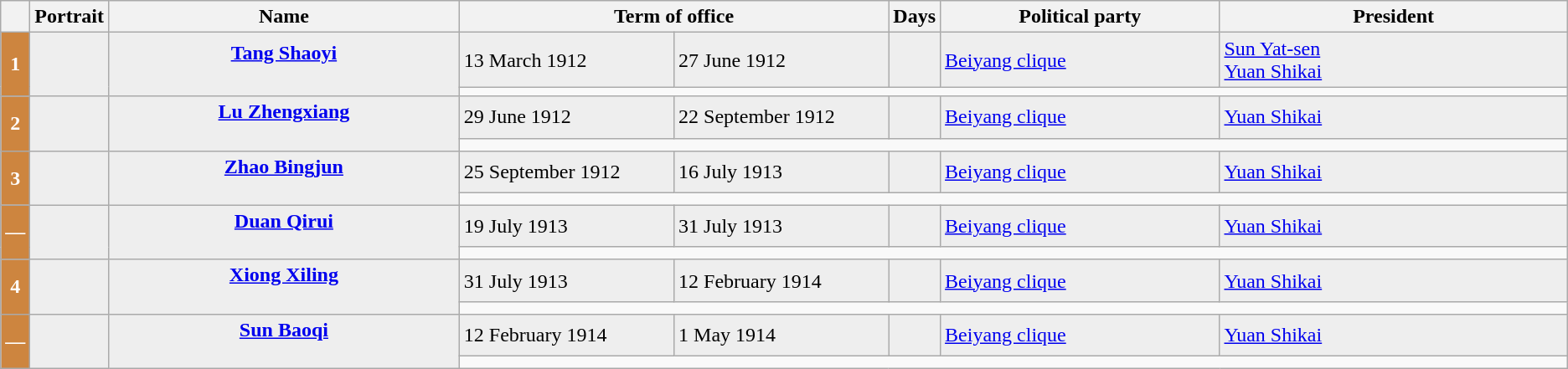<table class="wikitable">
<tr>
<th></th>
<th>Portrait</th>
<th width=25%>Name<br></th>
<th colspan=2 width=30%>Term of office</th>
<th>Days</th>
<th width=20%>Political party</th>
<th width=35%>President</th>
</tr>
<tr bgcolor=#EEEEEE>
<th rowspan=2 style="background:#CD853F; color:white;">1</th>
<td rowspan=2 align=center></td>
<td rowspan=2 align=center><strong><a href='#'>Tang Shaoyi</a></strong><br><br></td>
<td>13 March 1912</td>
<td>27 June 1912</td>
<td></td>
<td><a href='#'>Beiyang clique</a></td>
<td><a href='#'>Sun Yat-sen</a><br><a href='#'>Yuan Shikai</a></td>
</tr>
<tr>
<td colspan=5></td>
</tr>
<tr bgcolor=#EEEEEE>
<th rowspan=2 style="background:#CD853F; color:white;">2</th>
<td rowspan=2 align=center></td>
<td rowspan=2 align=center><strong><a href='#'>Lu Zhengxiang</a></strong><br><br></td>
<td>29 June 1912</td>
<td>22 September 1912</td>
<td></td>
<td><a href='#'>Beiyang clique</a></td>
<td><a href='#'>Yuan Shikai</a></td>
</tr>
<tr>
<td colspan=5></td>
</tr>
<tr bgcolor=#EEEEEE>
<th rowspan=2 style="background:#CD853F; color:white;">3</th>
<td rowspan=2 align=center></td>
<td rowspan=2 align=center><strong><a href='#'>Zhao Bingjun</a></strong><br><br></td>
<td>25 September 1912</td>
<td>16 July 1913</td>
<td></td>
<td><a href='#'>Beiyang clique</a></td>
<td><a href='#'>Yuan Shikai</a></td>
</tr>
<tr>
<td colspan=5></td>
</tr>
<tr bgcolor=#EEEEEE>
<th rowspan=2 style="background:#CD853F; color:white;">—</th>
<td rowspan=2 align=center></td>
<td rowspan=2 align=center><strong><a href='#'>Duan Qirui</a></strong><br><br></td>
<td>19 July 1913</td>
<td>31 July 1913</td>
<td></td>
<td><a href='#'>Beiyang clique</a></td>
<td><a href='#'>Yuan Shikai</a></td>
</tr>
<tr>
<td colspan=5></td>
</tr>
<tr bgcolor=#EEEEEE>
<th rowspan=2 style="background:#CD853F; color:white;">4</th>
<td rowspan=2 align=center></td>
<td rowspan=2 align=center><strong><a href='#'>Xiong Xiling</a></strong><br><br></td>
<td>31 July 1913</td>
<td>12 February 1914</td>
<td></td>
<td><a href='#'>Beiyang clique</a></td>
<td><a href='#'>Yuan Shikai</a></td>
</tr>
<tr>
<td colspan=5></td>
</tr>
<tr bgcolor=#EEEEEE>
<th rowspan=2 style="background:#CD853F; color:white;">—</th>
<td rowspan=2 align=center></td>
<td rowspan=2 align=center><strong><a href='#'>Sun Baoqi</a></strong><br><br></td>
<td>12 February 1914</td>
<td>1 May 1914</td>
<td></td>
<td><a href='#'>Beiyang clique</a></td>
<td><a href='#'>Yuan Shikai</a></td>
</tr>
<tr>
<td colspan=5></td>
</tr>
</table>
